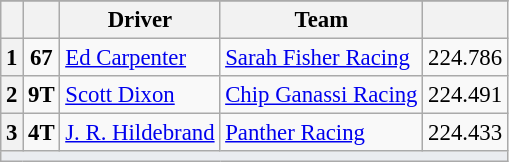<table class="wikitable" style="font-size:95%;">
<tr>
</tr>
<tr>
<th></th>
<th></th>
<th>Driver</th>
<th>Team</th>
<th></th>
</tr>
<tr>
<th>1</th>
<td style="text-align:center"><strong>67</strong></td>
<td> <a href='#'>Ed Carpenter</a></td>
<td><a href='#'>Sarah Fisher Racing</a></td>
<td align=center>224.786</td>
</tr>
<tr>
<th>2</th>
<td style="text-align:center"><strong>9T</strong></td>
<td> <a href='#'>Scott Dixon</a></td>
<td><a href='#'>Chip Ganassi Racing</a></td>
<td align=center>224.491</td>
</tr>
<tr>
<th>3</th>
<td style="text-align:center"><strong>4T</strong></td>
<td> <a href='#'>J. R. Hildebrand</a></td>
<td><a href='#'>Panther Racing</a></td>
<td align=center>224.433</td>
</tr>
<tr>
<td style="background-color:#EAECF0;text-align:center" colspan=9><strong></strong></td>
</tr>
</table>
